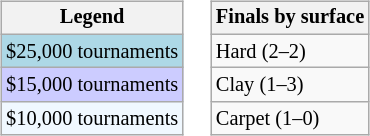<table>
<tr valign=top>
<td><br><table class=wikitable style="font-size:85%">
<tr>
<th>Legend</th>
</tr>
<tr style="background:lightblue;">
<td>$25,000 tournaments</td>
</tr>
<tr style="background:#ccccff;">
<td>$15,000 tournaments</td>
</tr>
<tr style="background:#f0f8ff;">
<td>$10,000 tournaments</td>
</tr>
</table>
</td>
<td><br><table class=wikitable style="font-size:85%">
<tr>
<th>Finals by surface</th>
</tr>
<tr>
<td>Hard (2–2)</td>
</tr>
<tr>
<td>Clay (1–3)</td>
</tr>
<tr>
<td>Carpet (1–0)</td>
</tr>
</table>
</td>
</tr>
</table>
